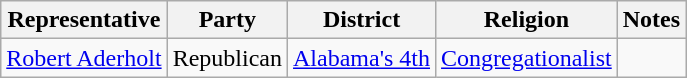<table class="wikitable sortable" style="text-align:center">
<tr>
<th>Representative</th>
<th>Party</th>
<th>District</th>
<th>Religion</th>
<th>Notes</th>
</tr>
<tr>
<td align=left nowrap> <a href='#'>Robert Aderholt</a></td>
<td>Republican</td>
<td><a href='#'>Alabama's 4th</a></td>
<td><a href='#'>Congregationalist</a></td>
<td></td>
</tr>
</table>
